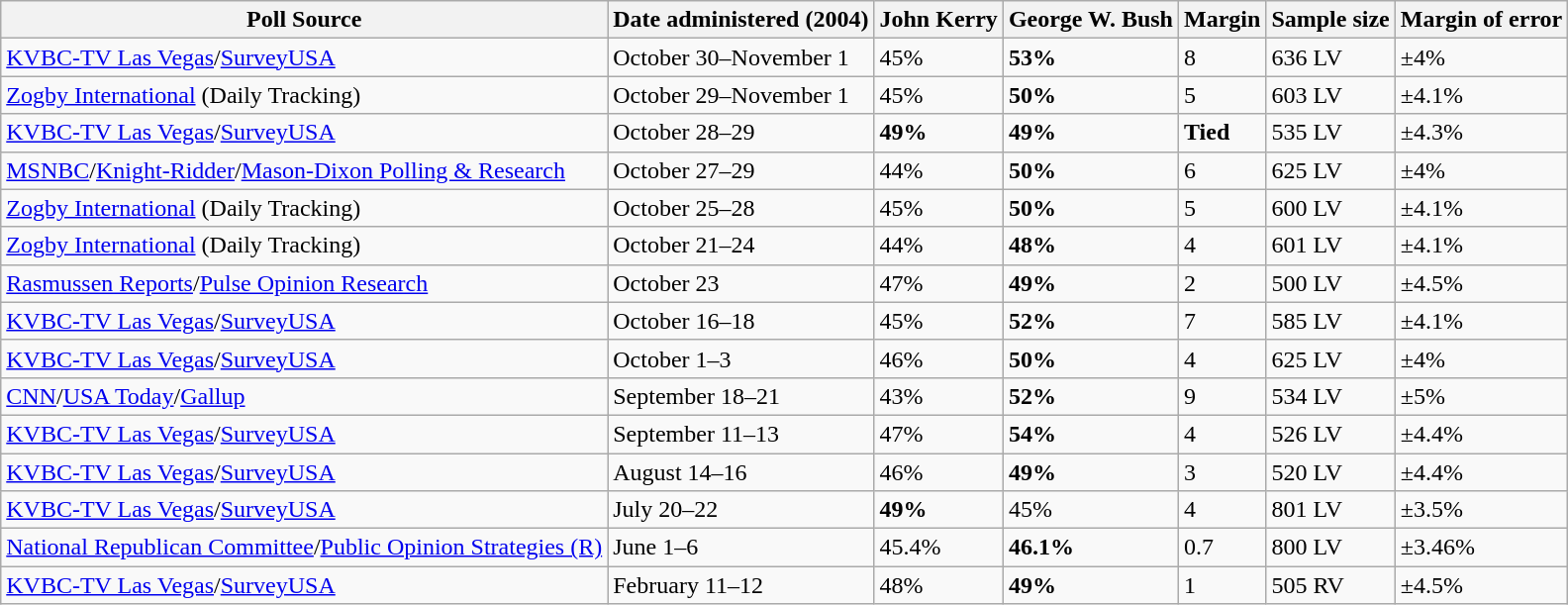<table class="wikitable">
<tr>
<th>Poll Source</th>
<th>Date administered (2004)</th>
<th>John Kerry</th>
<th>George W. Bush</th>
<th>Margin</th>
<th>Sample size</th>
<th>Margin of error</th>
</tr>
<tr>
<td><a href='#'>KVBC-TV Las Vegas</a>/<a href='#'>SurveyUSA</a></td>
<td>October 30–November 1</td>
<td>45%</td>
<td><strong>53%</strong></td>
<td>8</td>
<td>636 LV</td>
<td>±4%</td>
</tr>
<tr>
<td><a href='#'>Zogby International</a> (Daily Tracking)</td>
<td>October 29–November 1</td>
<td>45%</td>
<td><strong>50%</strong></td>
<td>5</td>
<td>603 LV</td>
<td>±4.1%</td>
</tr>
<tr>
<td><a href='#'>KVBC-TV Las Vegas</a>/<a href='#'>SurveyUSA</a></td>
<td>October 28–29</td>
<td><strong>49%</strong></td>
<td><strong>49%</strong></td>
<td><strong>Tied</strong></td>
<td>535 LV</td>
<td>±4.3%</td>
</tr>
<tr>
<td><a href='#'>MSNBC</a>/<a href='#'>Knight-Ridder</a>/<a href='#'>Mason-Dixon Polling & Research</a></td>
<td>October 27–29</td>
<td>44%</td>
<td><strong>50%</strong></td>
<td>6</td>
<td>625 LV</td>
<td>±4%</td>
</tr>
<tr>
<td><a href='#'>Zogby International</a> (Daily Tracking)</td>
<td>October 25–28</td>
<td>45%</td>
<td><strong>50%</strong></td>
<td>5</td>
<td>600 LV</td>
<td>±4.1%</td>
</tr>
<tr>
<td><a href='#'>Zogby International</a> (Daily Tracking)</td>
<td>October 21–24</td>
<td>44%</td>
<td><strong>48%</strong></td>
<td>4</td>
<td>601 LV</td>
<td>±4.1%</td>
</tr>
<tr>
<td><a href='#'>Rasmussen Reports</a>/<a href='#'>Pulse Opinion Research</a></td>
<td>October 23</td>
<td>47%</td>
<td><strong>49%</strong></td>
<td>2</td>
<td>500 LV</td>
<td>±4.5%</td>
</tr>
<tr>
<td><a href='#'>KVBC-TV Las Vegas</a>/<a href='#'>SurveyUSA</a></td>
<td>October 16–18</td>
<td>45%</td>
<td><strong>52%</strong></td>
<td>7</td>
<td>585 LV</td>
<td>±4.1%</td>
</tr>
<tr>
<td><a href='#'>KVBC-TV Las Vegas</a>/<a href='#'>SurveyUSA</a></td>
<td>October 1–3</td>
<td>46%</td>
<td><strong>50%</strong></td>
<td>4</td>
<td>625 LV</td>
<td>±4%</td>
</tr>
<tr>
<td><a href='#'>CNN</a>/<a href='#'>USA Today</a>/<a href='#'>Gallup</a></td>
<td>September 18–21</td>
<td>43%</td>
<td><strong>52%</strong></td>
<td>9</td>
<td>534 LV</td>
<td>±5%</td>
</tr>
<tr>
<td><a href='#'>KVBC-TV Las Vegas</a>/<a href='#'>SurveyUSA</a></td>
<td>September 11–13</td>
<td>47%</td>
<td><strong>54%</strong></td>
<td>4</td>
<td>526 LV</td>
<td>±4.4%</td>
</tr>
<tr>
<td><a href='#'>KVBC-TV Las Vegas</a>/<a href='#'>SurveyUSA</a></td>
<td>August 14–16</td>
<td>46%</td>
<td><strong>49%</strong></td>
<td>3</td>
<td>520 LV</td>
<td>±4.4%</td>
</tr>
<tr>
<td><a href='#'>KVBC-TV Las Vegas</a>/<a href='#'>SurveyUSA</a></td>
<td>July 20–22</td>
<td><strong>49%</strong></td>
<td>45%</td>
<td>4</td>
<td>801 LV</td>
<td>±3.5%</td>
</tr>
<tr>
<td><a href='#'>National Republican Committee</a>/<a href='#'>Public Opinion Strategies (R)</a></td>
<td>June 1–6</td>
<td>45.4%</td>
<td><strong>46.1%</strong></td>
<td>0.7</td>
<td>800 LV</td>
<td>±3.46%</td>
</tr>
<tr>
<td><a href='#'>KVBC-TV Las Vegas</a>/<a href='#'>SurveyUSA</a></td>
<td>February 11–12</td>
<td>48%</td>
<td><strong>49%</strong></td>
<td>1</td>
<td>505 RV</td>
<td>±4.5%</td>
</tr>
</table>
